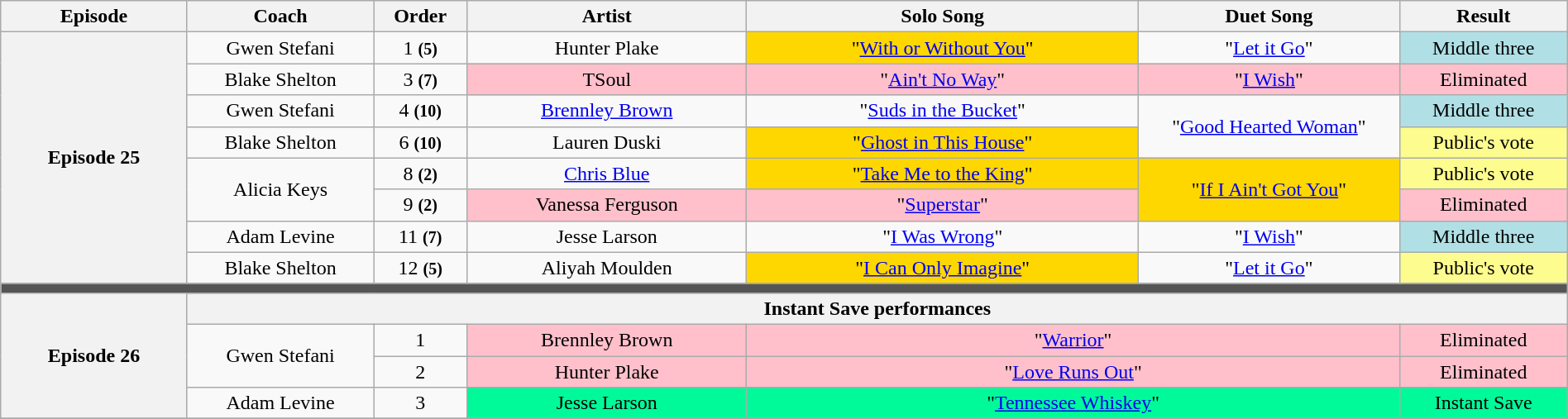<table class="wikitable" style="text-align:center; width:100%;">
<tr>
<th style="width:10%;">Episode</th>
<th style="width:10%;">Coach</th>
<th style="width:05%;">Order</th>
<th style="width:15%;">Artist</th>
<th style="width:21%;">Solo Song</th>
<th style="width:14%;">Duet Song</th>
<th style="width:9%;">Result</th>
</tr>
<tr>
<th rowspan="8" scope="row">Episode 25<br><small></small></th>
<td>Gwen Stefani</td>
<td>1 <small><strong>(5)</strong></small></td>
<td>Hunter Plake</td>
<td bgcolor=gold>"<a href='#'>With or Without You</a>"</td>
<td>"<a href='#'>Let it Go</a>"</td>
<td style="background:#B0E0E6;">Middle three</td>
</tr>
<tr>
<td>Blake Shelton</td>
<td>3 <small><strong>(7)</strong></small></td>
<td style= background:Pink;">TSoul</td>
<td style= background:Pink;">"<a href='#'>Ain't No Way</a>"</td>
<td style= background:Pink;">"<a href='#'>I Wish</a>"</td>
<td style="background:Pink;">Eliminated</td>
</tr>
<tr>
<td>Gwen Stefani</td>
<td>4 <small><strong>(10)</strong></small></td>
<td><a href='#'>Brennley Brown</a></td>
<td>"<a href='#'>Suds in the Bucket</a>"</td>
<td rowspan="2">"<a href='#'>Good Hearted Woman</a>"</td>
<td style="background:#B0E0E6;">Middle three</td>
</tr>
<tr>
<td>Blake Shelton</td>
<td>6 <small><strong>(10)</strong></small></td>
<td>Lauren Duski</td>
<td bgcolor=gold>"<a href='#'>Ghost in This House</a>"</td>
<td style="background:#fdfc8f;">Public's vote</td>
</tr>
<tr>
<td rowspan="2">Alicia Keys</td>
<td>8 <small><strong>(2)</strong></small></td>
<td><a href='#'>Chris Blue</a></td>
<td bgcolor=gold>"<a href='#'>Take Me to the King</a>"</td>
<td rowspan="2" bgcolor=gold>"<a href='#'>If I Ain't Got You</a>"</td>
<td style="background:#fdfc8f;">Public's vote</td>
</tr>
<tr>
<td>9 <small><strong>(2)</strong></small></td>
<td style= background:Pink;">Vanessa Ferguson</td>
<td style= background:Pink;">"<a href='#'>Superstar</a>"</td>
<td style="background:Pink;">Eliminated</td>
</tr>
<tr>
<td>Adam Levine</td>
<td>11 <small><strong>(7)</strong></small></td>
<td>Jesse Larson</td>
<td>"<a href='#'>I Was Wrong</a>"</td>
<td>"<a href='#'>I Wish</a>"</td>
<td style="background:#B0E0E6;">Middle three</td>
</tr>
<tr>
<td>Blake Shelton</td>
<td>12 <small><strong>(5)</strong></small></td>
<td>Aliyah Moulden</td>
<td bgcolor=gold>"<a href='#'>I Can Only Imagine</a>"</td>
<td>"<a href='#'>Let it Go</a>"</td>
<td style="background:#fdfc8f;">Public's vote</td>
</tr>
<tr>
<td colspan="7" style="background:#555;"></td>
</tr>
<tr>
<th rowspan="5" scope="row">Episode 26<br><small></small></th>
</tr>
<tr>
<th colspan="6">Instant Save performances</th>
</tr>
<tr>
<td rowspan="2">Gwen Stefani</td>
<td>1</td>
<td style="background:Pink;">Brennley Brown</td>
<td style="background:Pink;" colspan="2">"<a href='#'>Warrior</a>"</td>
<td style="background:Pink;">Eliminated</td>
</tr>
<tr>
<td>2</td>
<td style="background:Pink;">Hunter Plake</td>
<td style="background:Pink;" colspan="2">"<a href='#'>Love Runs Out</a>"</td>
<td style="background:Pink;">Eliminated</td>
</tr>
<tr>
<td>Adam Levine</td>
<td>3</td>
<td style="background:#00FA9A;">Jesse Larson</td>
<td style="background:#00FA9A;" colspan="2">"<a href='#'>Tennessee Whiskey</a>"</td>
<td style="background:#00FA9A;">Instant Save</td>
</tr>
<tr>
</tr>
</table>
